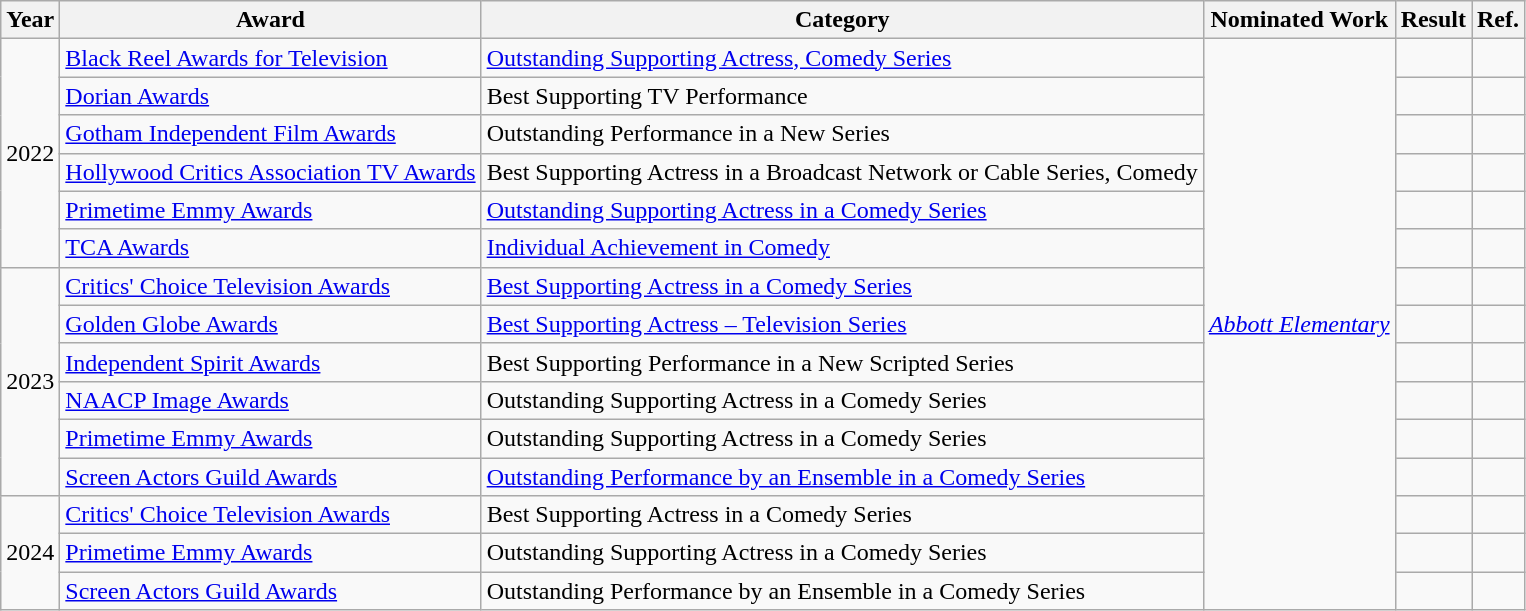<table class="wikitable sortable">
<tr>
<th>Year</th>
<th>Award</th>
<th>Category</th>
<th>Nominated Work</th>
<th>Result</th>
<th>Ref.</th>
</tr>
<tr>
<td rowspan="6">2022</td>
<td><a href='#'>Black Reel Awards for Television</a></td>
<td><a href='#'>Outstanding Supporting Actress, Comedy Series</a></td>
<td rowspan="15"><em><a href='#'>Abbott Elementary</a></em></td>
<td></td>
<td></td>
</tr>
<tr>
<td><a href='#'>Dorian Awards</a></td>
<td>Best Supporting TV Performance</td>
<td></td>
<td></td>
</tr>
<tr>
<td><a href='#'>Gotham Independent Film Awards</a></td>
<td>Outstanding Performance in a New Series</td>
<td></td>
<td></td>
</tr>
<tr>
<td><a href='#'>Hollywood Critics Association TV Awards</a></td>
<td>Best Supporting Actress in a Broadcast Network or Cable Series, Comedy</td>
<td></td>
<td></td>
</tr>
<tr>
<td><a href='#'>Primetime Emmy Awards</a></td>
<td><a href='#'>Outstanding Supporting Actress in a Comedy Series</a></td>
<td></td>
<td></td>
</tr>
<tr>
<td><a href='#'>TCA Awards</a></td>
<td><a href='#'>Individual Achievement in Comedy</a></td>
<td></td>
<td></td>
</tr>
<tr>
<td rowspan="6">2023</td>
<td><a href='#'>Critics' Choice Television Awards</a></td>
<td><a href='#'>Best Supporting Actress in a Comedy Series</a></td>
<td></td>
<td></td>
</tr>
<tr>
<td><a href='#'>Golden Globe Awards</a></td>
<td><a href='#'>Best Supporting Actress – Television Series</a></td>
<td></td>
<td></td>
</tr>
<tr>
<td><a href='#'>Independent Spirit Awards</a></td>
<td>Best Supporting Performance in a New Scripted Series</td>
<td></td>
<td></td>
</tr>
<tr>
<td><a href='#'>NAACP Image Awards</a></td>
<td>Outstanding Supporting Actress in a Comedy Series</td>
<td></td>
<td></td>
</tr>
<tr>
<td><a href='#'>Primetime Emmy Awards</a></td>
<td>Outstanding Supporting Actress in a Comedy Series</td>
<td></td>
<td></td>
</tr>
<tr>
<td><a href='#'>Screen Actors Guild Awards</a></td>
<td><a href='#'>Outstanding Performance by an Ensemble in a Comedy Series</a></td>
<td></td>
<td></td>
</tr>
<tr>
<td rowspan="3">2024</td>
<td><a href='#'>Critics' Choice Television Awards</a></td>
<td>Best Supporting Actress in a Comedy Series</td>
<td></td>
<td></td>
</tr>
<tr>
<td><a href='#'>Primetime Emmy Awards</a></td>
<td>Outstanding Supporting Actress in a Comedy Series</td>
<td></td>
<td></td>
</tr>
<tr>
<td><a href='#'>Screen Actors Guild Awards</a></td>
<td>Outstanding Performance by an Ensemble in a Comedy Series</td>
<td></td>
<td></td>
</tr>
</table>
